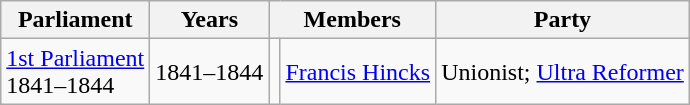<table class="wikitable">
<tr>
<th>Parliament</th>
<th>Years</th>
<th colspan="2">Members</th>
<th>Party</th>
</tr>
<tr>
<td><a href='#'>1st Parliament</a><br>1841–1844</td>
<td>1841–1844</td>
<td></td>
<td><a href='#'>Francis Hincks</a></td>
<td>Unionist;  <a href='#'>Ultra Reformer</a></td>
</tr>
</table>
